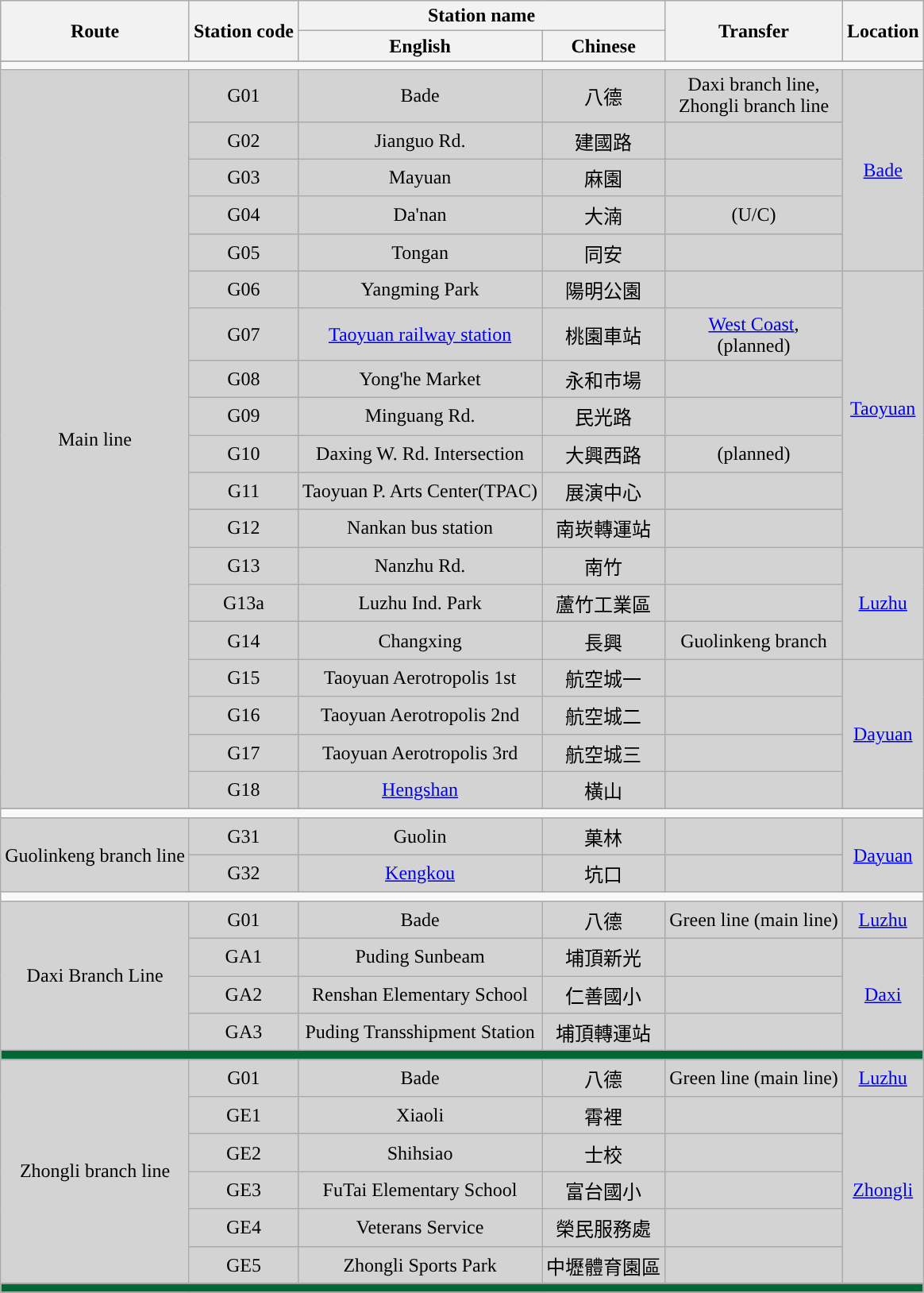<table class="wikitable">
<tr>
<th rowspan="2">Route</th>
<th rowspan="2">Station code</th>
<th colspan="2">Station name</th>
<th rowspan="2">Transfer</th>
<th rowspan="2">Location</th>
</tr>
<tr>
<th>English</th>
<th>Chinese</th>
</tr>
<tr>
</tr>
<tr align="center">
<td colspan="7"></td>
</tr>
<tr align="center" bgcolor="lightgrey">
<td rowspan="19">Main line</td>
<td>G01</td>
<td>Bade</td>
<td>八德</td>
<td>Daxi branch line,<br>Zhongli branch line</td>
<td rowspan="5"><a href='#'>Bade</a></td>
</tr>
<tr align="center" bgcolor="lightgrey">
<td>G02</td>
<td>Jianguo Rd.</td>
<td>建國路</td>
<td></td>
</tr>
<tr align="center" bgcolor="lightgrey">
<td>G03</td>
<td>Mayuan</td>
<td>麻園</td>
<td></td>
</tr>
<tr align="center" bgcolor="lightgrey">
<td>G04</td>
<td>Da'nan</td>
<td>大湳</td>
<td>  (U/C)</td>
</tr>
<tr align="center" bgcolor="lightgrey">
<td>G05</td>
<td>Tongan</td>
<td>同安</td>
<td></td>
</tr>
<tr align="center" bgcolor="lightgrey">
<td>G06</td>
<td>Yangming Park</td>
<td>陽明公園</td>
<td></td>
<td rowspan="7"><a href='#'>Taoyuan</a></td>
</tr>
<tr align="center" bgcolor="lightgrey">
<td>G07</td>
<td><a href='#'>Taoyuan railway station</a></td>
<td>桃園車站</td>
<td> <a href='#'>West Coast</a>,<br> (planned)</td>
</tr>
<tr align="center" bgcolor="lightgrey">
<td>G08</td>
<td>Yong'he Market</td>
<td>永和市場</td>
<td></td>
</tr>
<tr align="center" bgcolor="lightgrey">
<td>G09</td>
<td>Minguang Rd.</td>
<td>民光路</td>
<td></td>
</tr>
<tr align="center" bgcolor="lightgrey">
<td>G10</td>
<td>Daxing W. Rd. Intersection</td>
<td>大興西路</td>
<td> (planned)</td>
</tr>
<tr align="center" bgcolor="lightgrey">
<td>G11</td>
<td>Taoyuan P. Arts Center(TPAC)</td>
<td>展演中心</td>
<td></td>
</tr>
<tr align="center" bgcolor="lightgrey">
<td>G12</td>
<td>Nankan bus station</td>
<td>南崁轉運站</td>
<td></td>
</tr>
<tr align="center" bgcolor="lightgrey">
<td>G13</td>
<td>Nanzhu Rd.</td>
<td>南竹</td>
<td></td>
<td rowspan="3"><a href='#'>Luzhu</a></td>
</tr>
<tr align="center" bgcolor="lightgrey">
<td>G13a</td>
<td>Luzhu Ind. Park</td>
<td>蘆竹工業區</td>
<td></td>
</tr>
<tr align="center" bgcolor="lightgrey">
<td>G14</td>
<td>Changxing</td>
<td>長興</td>
<td>Guolinkeng branch</td>
</tr>
<tr align="center" bgcolor="lightgrey">
<td>G15</td>
<td>Taoyuan Aerotropolis 1st</td>
<td>航空城一</td>
<td></td>
<td rowspan="4"><a href='#'>Dayuan</a></td>
</tr>
<tr align="center" bgcolor="lightgrey">
<td>G16</td>
<td>Taoyuan Aerotropolis 2nd</td>
<td>航空城二</td>
<td></td>
</tr>
<tr align="center" bgcolor="lightgrey">
<td>G17</td>
<td>Taoyuan Aerotropolis 3rd</td>
<td>航空城三</td>
<td></td>
</tr>
<tr align="center" bgcolor="lightgrey">
<td>G18</td>
<td><a href='#'>Hengshan</a></td>
<td>橫山</td>
<td></td>
</tr>
<tr align="center" bgcolor="lightgrey">
</tr>
<tr align="center">
<td colspan="7"></td>
</tr>
<tr align="center" bgcolor="lightgrey">
<td rowspan="2">Guolinkeng branch line</td>
<td>G31</td>
<td>Guolin</td>
<td>菓林</td>
<td></td>
<td rowspan="2"><a href='#'>Dayuan</a></td>
</tr>
<tr align="center" bgcolor="lightgrey">
<td>G32</td>
<td><a href='#'>Kengkou</a></td>
<td>坑口</td>
<td></td>
</tr>
<tr align="center">
<td colspan="7"></td>
</tr>
<tr align="center" bgcolor="lightgrey">
<td rowspan="4">Daxi Branch Line</td>
<td>G01</td>
<td>Bade</td>
<td>八德</td>
<td>Green line (main line)</td>
<td><a href='#'>Luzhu</a></td>
</tr>
<tr align="center" bgcolor="lightgrey">
<td>GA1</td>
<td>Puding Sunbeam</td>
<td>埔頂新光</td>
<td></td>
<td rowspan="3"><a href='#'>Daxi</a></td>
</tr>
<tr align="center" bgcolor="lightgrey">
<td>GA2</td>
<td>Renshan Elementary School</td>
<td>仁善國小</td>
<td></td>
</tr>
<tr align="center" bgcolor="lightgrey">
<td>GA3</td>
<td>Puding Transshipment Station</td>
<td>埔頂轉運站</td>
<td></td>
</tr>
<tr align="center" bgcolor="#006835">
<td colspan="6"></td>
</tr>
<tr align="center" bgcolor="lightgrey">
<td rowspan="6">Zhongli branch line</td>
<td>G01</td>
<td>Bade</td>
<td>八德</td>
<td>Green line (main line)</td>
<td><a href='#'>Luzhu</a></td>
</tr>
<tr align="center" bgcolor="lightgrey">
<td>GE1</td>
<td>Xiaoli</td>
<td>霄裡</td>
<td></td>
<td rowspan="5"><a href='#'>Zhongli</a></td>
</tr>
<tr align="center" bgcolor="lightgrey">
<td>GE2</td>
<td>Shihsiao</td>
<td>士校</td>
<td></td>
</tr>
<tr align="center" bgcolor="lightgrey">
<td>GE3</td>
<td>FuTai Elementary School</td>
<td>富台國小</td>
<td></td>
</tr>
<tr align="center" bgcolor="lightgrey">
<td>GE4</td>
<td>Veterans Service</td>
<td>榮民服務處</td>
<td></td>
</tr>
<tr align="center" bgcolor="lightgrey">
<td>GE5</td>
<td>Zhongli Sports Park</td>
<td>中壢體育園區</td>
<td></td>
</tr>
<tr align="center" bgcolor="#006835">
<td colspan="6"></td>
</tr>
</table>
